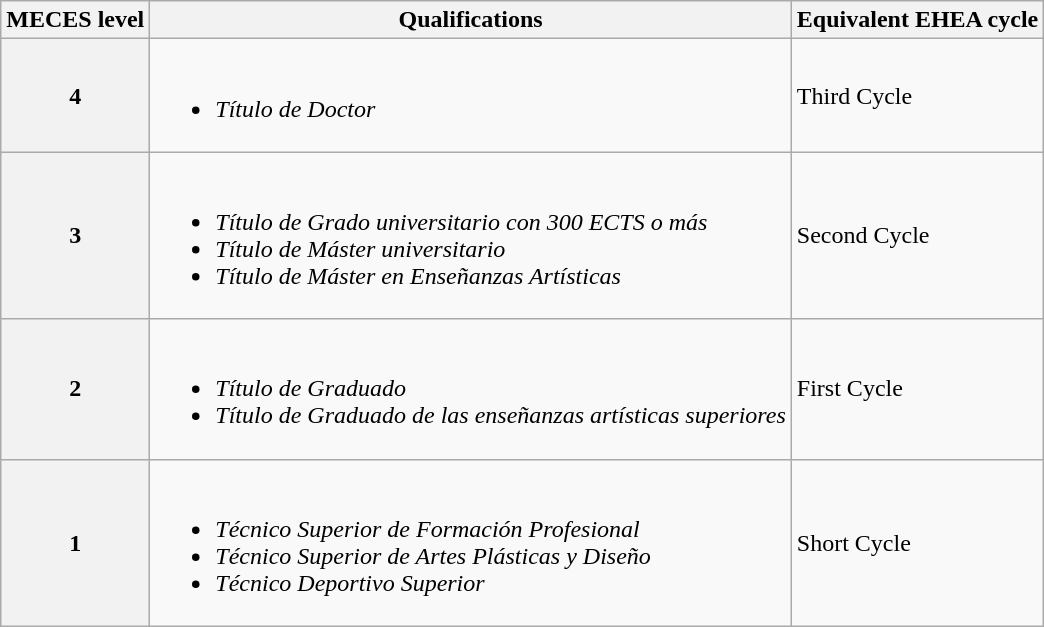<table class="wikitable">
<tr>
<th>MECES level</th>
<th>Qualifications</th>
<th>Equivalent EHEA cycle</th>
</tr>
<tr>
<th>4</th>
<td><br><ul><li><em>Título de Doctor</em></li></ul></td>
<td>Third Cycle</td>
</tr>
<tr>
<th>3</th>
<td><br><ul><li><em>Título de Grado universitario con 300 ECTS o más</em></li><li><em>Título de Máster universitario</em></li><li><em>Título de Máster en Enseñanzas Artísticas</em></li></ul></td>
<td>Second Cycle</td>
</tr>
<tr>
<th>2</th>
<td><br><ul><li><em>Título de Graduado</em></li><li><em>Título de Graduado de las enseñanzas artísticas superiores</em></li></ul></td>
<td>First Cycle</td>
</tr>
<tr>
<th>1</th>
<td><br><ul><li><em>Técnico Superior de Formación Profesional</em></li><li><em>Técnico Superior de Artes Plásticas y Diseño</em></li><li><em>Técnico Deportivo Superior</em></li></ul></td>
<td>Short Cycle</td>
</tr>
</table>
